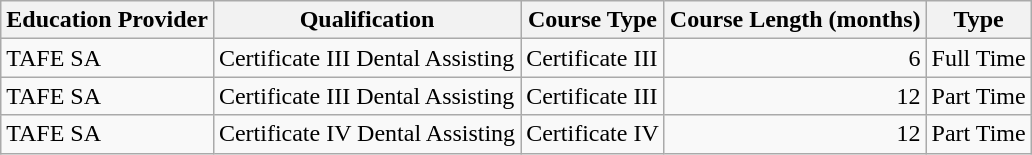<table class="wikitable sortable mw-collapsible plainrowheaders" style="text-align: right; text-align: right">
<tr>
<th scope="col" data-sort-type="number">Education Provider</th>
<th scope="col">Qualification</th>
<th scope="col">Course Type</th>
<th scope="col">Course Length (months)</th>
<th>Type</th>
</tr>
<tr>
<td align="left">TAFE SA</td>
<td align="left">Certificate III Dental Assisting</td>
<td align="left">Certificate III</td>
<td align="centre">6</td>
<td>Full Time</td>
</tr>
<tr>
<td align="left">TAFE SA</td>
<td align="left">Certificate III Dental Assisting</td>
<td align="left">Certificate III</td>
<td align="centre">12</td>
<td>Part Time</td>
</tr>
<tr>
<td align="left">TAFE SA</td>
<td align="left">Certificate IV Dental Assisting</td>
<td align="left">Certificate IV</td>
<td align="centre">12</td>
<td>Part Time</td>
</tr>
</table>
